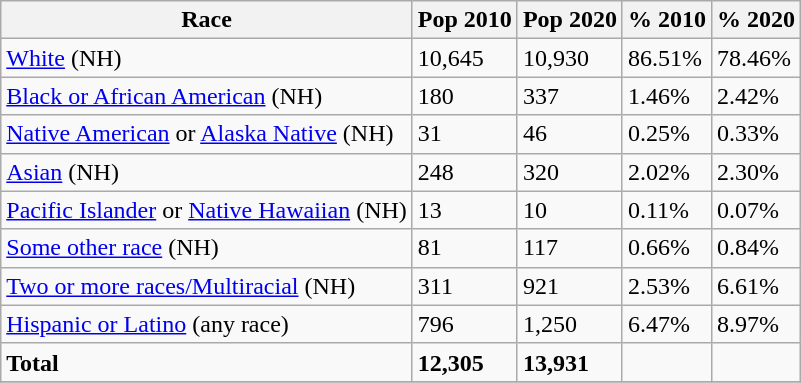<table class="wikitable">
<tr>
<th>Race</th>
<th>Pop 2010</th>
<th>Pop 2020</th>
<th>% 2010</th>
<th>% 2020</th>
</tr>
<tr>
<td><a href='#'>White</a> (NH)</td>
<td>10,645</td>
<td>10,930</td>
<td>86.51%</td>
<td>78.46%</td>
</tr>
<tr>
<td><a href='#'>Black or African American</a> (NH)</td>
<td>180</td>
<td>337</td>
<td>1.46%</td>
<td>2.42%</td>
</tr>
<tr>
<td><a href='#'>Native American</a> or <a href='#'>Alaska Native</a> (NH)</td>
<td>31</td>
<td>46</td>
<td>0.25%</td>
<td>0.33%</td>
</tr>
<tr>
<td><a href='#'>Asian</a> (NH)</td>
<td>248</td>
<td>320</td>
<td>2.02%</td>
<td>2.30%</td>
</tr>
<tr>
<td><a href='#'>Pacific Islander</a> or <a href='#'>Native Hawaiian</a> (NH)</td>
<td>13</td>
<td>10</td>
<td>0.11%</td>
<td>0.07%</td>
</tr>
<tr>
<td><a href='#'>Some other race</a> (NH)</td>
<td>81</td>
<td>117</td>
<td>0.66%</td>
<td>0.84%</td>
</tr>
<tr>
<td><a href='#'>Two or more races/Multiracial</a> (NH)</td>
<td>311</td>
<td>921</td>
<td>2.53%</td>
<td>6.61%</td>
</tr>
<tr>
<td><a href='#'>Hispanic or Latino</a> (any race)</td>
<td>796</td>
<td>1,250</td>
<td>6.47%</td>
<td>8.97%</td>
</tr>
<tr>
<td><strong>Total</strong></td>
<td><strong>12,305</strong></td>
<td><strong>13,931</strong></td>
<td></td>
<td></td>
</tr>
<tr>
</tr>
</table>
